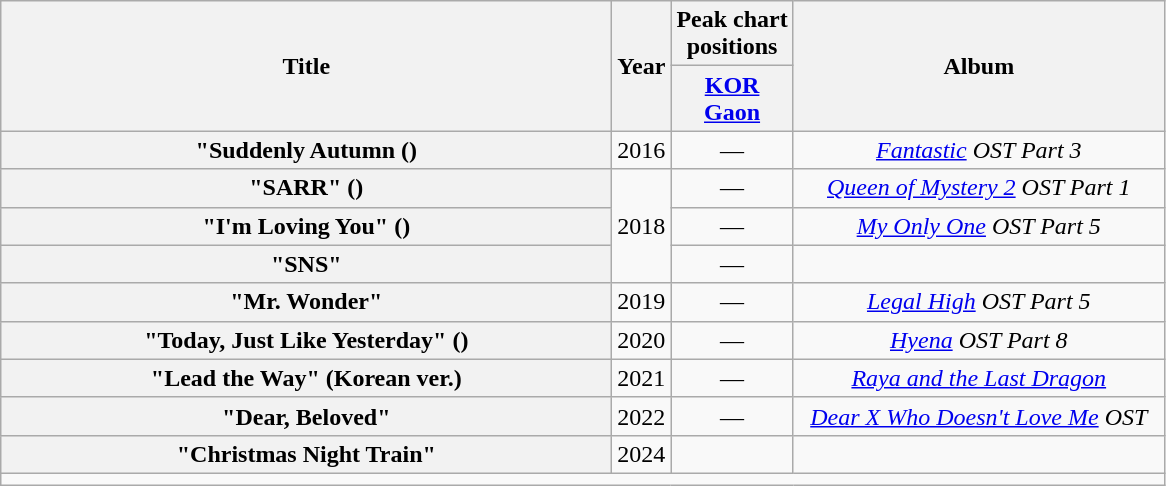<table class="wikitable plainrowheaders" style="text-align:center">
<tr>
<th rowspan="2" style="width:25em">Title</th>
<th rowspan="2" style="width:1em">Year</th>
<th>Peak chart<br>positions</th>
<th rowspan="2" style="width:15em">Album</th>
</tr>
<tr>
<th><a href='#'>KOR<br>Gaon</a></th>
</tr>
<tr>
<th scope="row">"Suddenly Autumn ()<br></th>
<td>2016</td>
<td>—</td>
<td><em><a href='#'>Fantastic</a> OST Part 3</em></td>
</tr>
<tr>
<th scope="row">"SARR" ()</th>
<td rowspan="3">2018</td>
<td>—</td>
<td><em><a href='#'>Queen of Mystery 2</a> OST Part 1</em></td>
</tr>
<tr>
<th scope="row">"I'm Loving You" ()</th>
<td>—</td>
<td><em><a href='#'>My Only One</a> OST Part 5</em></td>
</tr>
<tr>
<th scope="row">"SNS"<br></th>
<td>—</td>
<td></td>
</tr>
<tr>
<th scope="row">"Mr. Wonder"<br></th>
<td>2019</td>
<td>—</td>
<td><em><a href='#'>Legal High</a></em> <em>OST Part 5</em></td>
</tr>
<tr>
<th scope="row">"Today, Just Like Yesterday" ()</th>
<td>2020</td>
<td>—</td>
<td><em><a href='#'>Hyena</a> OST Part 8</em></td>
</tr>
<tr>
<th scope="row">"Lead the Way" (Korean ver.)</th>
<td>2021</td>
<td>—</td>
<td><em><a href='#'>Raya and the Last Dragon</a></em></td>
</tr>
<tr>
<th scope="row">"Dear, Beloved"</th>
<td>2022</td>
<td>—</td>
<td><em><a href='#'>Dear X Who Doesn't Love Me</a> OST</em></td>
</tr>
<tr>
<th scope="row">"Christmas Night Train"</th>
<td>2024</td>
<td></td>
<td></td>
</tr>
<tr>
<td colspan="5"></td>
</tr>
</table>
